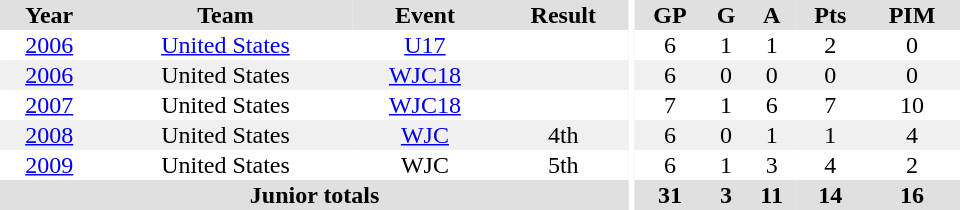<table border="0" cellpadding="1" cellspacing="0" ID="Table3" style="text-align:center; width:40em">
<tr ALIGN="center" bgcolor="#e0e0e0">
<th>Year</th>
<th>Team</th>
<th>Event</th>
<th>Result</th>
<th rowspan="99" bgcolor="#ffffff"></th>
<th>GP</th>
<th>G</th>
<th>A</th>
<th>Pts</th>
<th>PIM</th>
</tr>
<tr>
<td><a href='#'>2006</a></td>
<td><a href='#'>United States</a></td>
<td><a href='#'>U17</a></td>
<td></td>
<td>6</td>
<td>1</td>
<td>1</td>
<td>2</td>
<td>0</td>
</tr>
<tr bgcolor="#f0f0f0">
<td><a href='#'>2006</a></td>
<td>United States</td>
<td><a href='#'>WJC18</a></td>
<td></td>
<td>6</td>
<td>0</td>
<td>0</td>
<td>0</td>
<td>0</td>
</tr>
<tr>
<td><a href='#'>2007</a></td>
<td>United States</td>
<td><a href='#'>WJC18</a></td>
<td></td>
<td>7</td>
<td>1</td>
<td>6</td>
<td>7</td>
<td>10</td>
</tr>
<tr bgcolor="#f0f0f0">
<td><a href='#'>2008</a></td>
<td>United States</td>
<td><a href='#'>WJC</a></td>
<td>4th</td>
<td>6</td>
<td>0</td>
<td>1</td>
<td>1</td>
<td>4</td>
</tr>
<tr>
<td><a href='#'>2009</a></td>
<td>United States</td>
<td>WJC</td>
<td>5th</td>
<td>6</td>
<td>1</td>
<td>3</td>
<td>4</td>
<td>2</td>
</tr>
<tr bgcolor="#e0e0e0">
<th colspan="4">Junior totals</th>
<th>31</th>
<th>3</th>
<th>11</th>
<th>14</th>
<th>16</th>
</tr>
</table>
